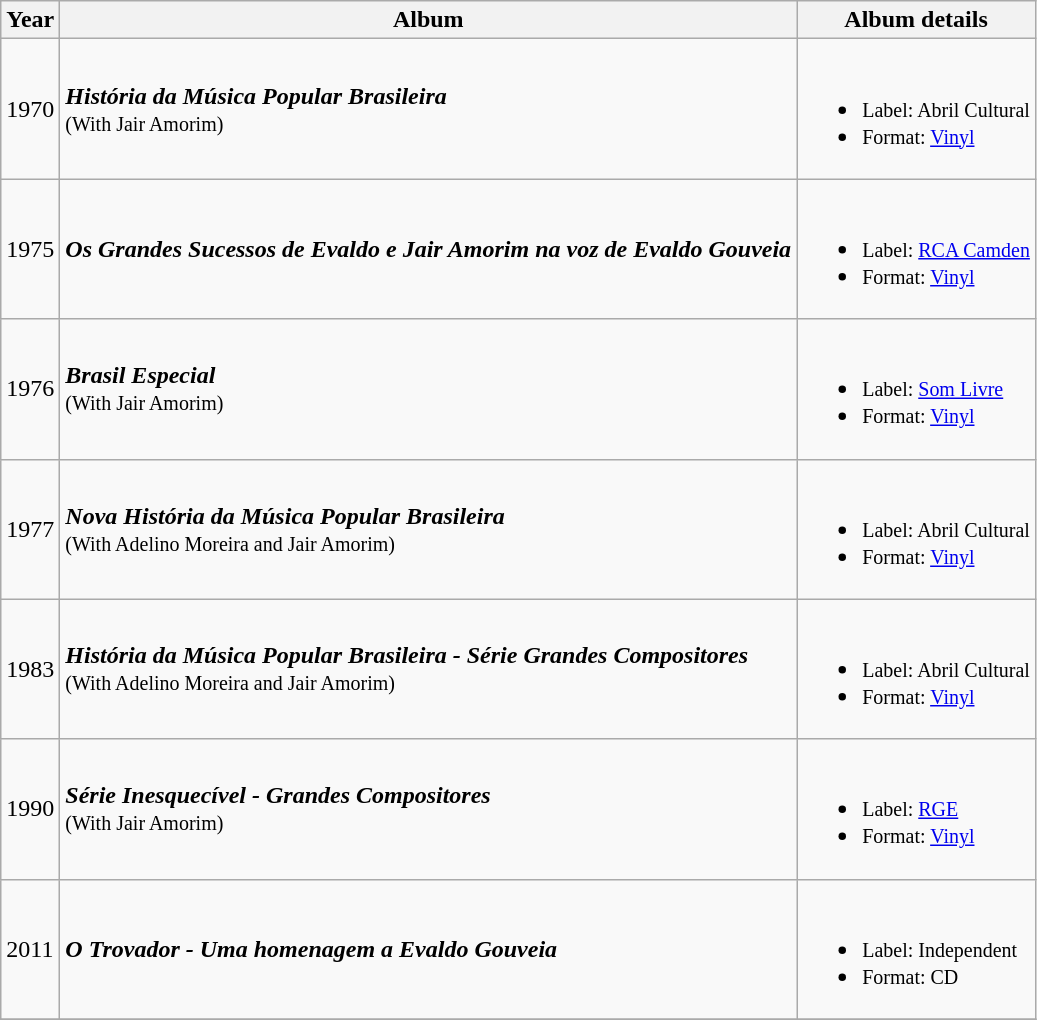<table class="wikitable">
<tr>
<th>Year</th>
<th>Album</th>
<th>Album details</th>
</tr>
<tr>
<td>1970</td>
<td><strong><em>História da Música Popular Brasileira</em></strong><br><small>(With Jair Amorim)</small><br></td>
<td><br><ul><li><small>Label: Abril Cultural</small></li><li><small>Format: <a href='#'>Vinyl</a></small></li></ul></td>
</tr>
<tr>
<td>1975</td>
<td><strong><em>Os Grandes Sucessos de Evaldo e Jair Amorim na voz de Evaldo Gouveia</em></strong></td>
<td><br><ul><li><small>Label: <a href='#'>RCA Camden</a></small></li><li><small>Format: <a href='#'>Vinyl</a></small></li></ul></td>
</tr>
<tr>
<td>1976</td>
<td><strong><em>Brasil Especial</em></strong><br><small>(With Jair Amorim)</small><br></td>
<td><br><ul><li><small>Label: <a href='#'>Som Livre</a></small></li><li><small>Format: <a href='#'>Vinyl</a></small></li></ul></td>
</tr>
<tr>
<td>1977</td>
<td><strong><em>Nova História da Música Popular Brasileira</em></strong><br><small>(With Adelino Moreira and Jair Amorim)</small><br></td>
<td><br><ul><li><small>Label: Abril Cultural</small></li><li><small>Format: <a href='#'>Vinyl</a></small></li></ul></td>
</tr>
<tr>
<td>1983</td>
<td><strong><em>História da Música Popular Brasileira - Série Grandes Compositores</em></strong><br><small>(With Adelino Moreira and Jair Amorim)</small><br></td>
<td><br><ul><li><small>Label: Abril Cultural</small></li><li><small>Format: <a href='#'>Vinyl</a></small></li></ul></td>
</tr>
<tr>
<td>1990</td>
<td><strong><em>Série Inesquecível - Grandes Compositores</em></strong><br><small>(With Jair Amorim)</small><br></td>
<td><br><ul><li><small>Label: <a href='#'>RGE</a></small></li><li><small>Format: <a href='#'>Vinyl</a></small></li></ul></td>
</tr>
<tr>
<td>2011</td>
<td><strong><em>O Trovador - Uma homenagem a Evaldo Gouveia</em></strong></td>
<td><br><ul><li><small>Label: Independent</small></li><li><small>Format: CD</small></li></ul></td>
</tr>
<tr>
</tr>
</table>
